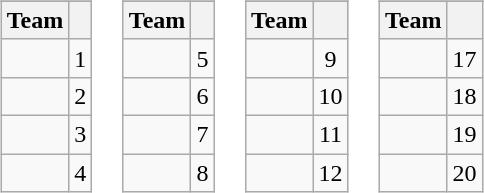<table>
<tr style="vertical-align: top;">
<td><br><table class="wikitable">
<tr>
</tr>
<tr>
<th>Team</th>
<th></th>
</tr>
<tr>
<td></td>
<td style="text-align: center;">1</td>
</tr>
<tr>
<td></td>
<td style="text-align: center;">2</td>
</tr>
<tr>
<td></td>
<td style="text-align: center;">3</td>
</tr>
<tr>
<td></td>
<td style="text-align: center;">4</td>
</tr>
</table>
</td>
<td><br><table class="wikitable">
<tr>
</tr>
<tr>
<th>Team</th>
<th></th>
</tr>
<tr>
<td></td>
<td style="text-align: center;">5</td>
</tr>
<tr>
<td></td>
<td style="text-align: center;">6</td>
</tr>
<tr>
<td></td>
<td style="text-align: center;">7</td>
</tr>
<tr>
<td></td>
<td style="text-align: center;">8</td>
</tr>
</table>
</td>
<td><br><table class="wikitable">
<tr>
</tr>
<tr>
<th>Team</th>
<th></th>
</tr>
<tr>
<td></td>
<td style="text-align: center;">9</td>
</tr>
<tr>
<td></td>
<td style="text-align: center;">10</td>
</tr>
<tr>
<td></td>
<td style="text-align: center;">11</td>
</tr>
<tr>
<td></td>
<td style="text-align: center;">12</td>
</tr>
</table>
</td>
<td><br><table class="wikitable">
<tr>
</tr>
<tr>
<th>Team</th>
<th></th>
</tr>
<tr>
<td></td>
<td style="text-align: center;">17</td>
</tr>
<tr>
<td></td>
<td style="text-align: center;">18</td>
</tr>
<tr>
<td></td>
<td style="text-align: center;">19</td>
</tr>
<tr>
<td></td>
<td style="text-align: center;">20</td>
</tr>
</table>
</td>
</tr>
</table>
